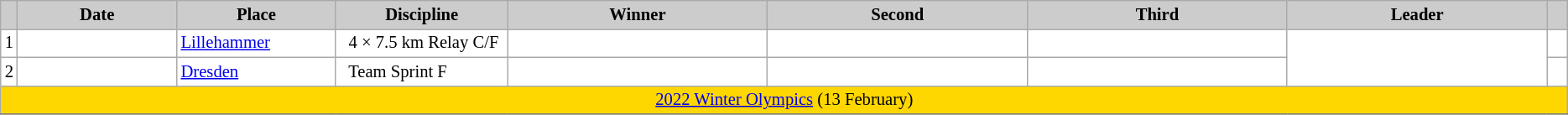<table class="wikitable plainrowheaders" style="background:#fff; font-size:86%; line-height:16px; border:grey solid 1px; border-collapse:collapse;">
<tr style="background:#ccc; text-align:center;">
<th scope="col" style="background:#ccc; width=20 px;"></th>
<th scope="col" style="background:#ccc; width:120px;">Date</th>
<th scope="col" style="background:#ccc; width:120px;">Place</th>
<th scope="col" style="background:#ccc; width:130px;">Discipline</th>
<th scope="col" style="background:#ccc; width:200px;">Winner</th>
<th scope="col" style="background:#ccc; width:200px;">Second</th>
<th scope="col" style="background:#ccc; width:200px;">Third</th>
<th scope="col" style="background:#ccc; width:200px;">Leader</th>
<th scope="col" style="background:#ccc; width:10px;"></th>
</tr>
<tr>
<td align=center>1</td>
<td align=right>  </td>
<td> <a href='#'>Lillehammer</a></td>
<td>  4 × 7.5 km Relay C/F</td>
<td></td>
<td></td>
<td></td>
<td rowspan=2></td>
<td></td>
</tr>
<tr>
<td align=center>2</td>
<td align=right>  </td>
<td> <a href='#'>Dresden</a></td>
<td>  Team Sprint F</td>
<td></td>
<td></td>
<td></td>
<td></td>
</tr>
<tr style="background:gold">
<td colspan=11 align=center><a href='#'>2022 Winter Olympics</a> (13 February)</td>
</tr>
<tr>
</tr>
</table>
